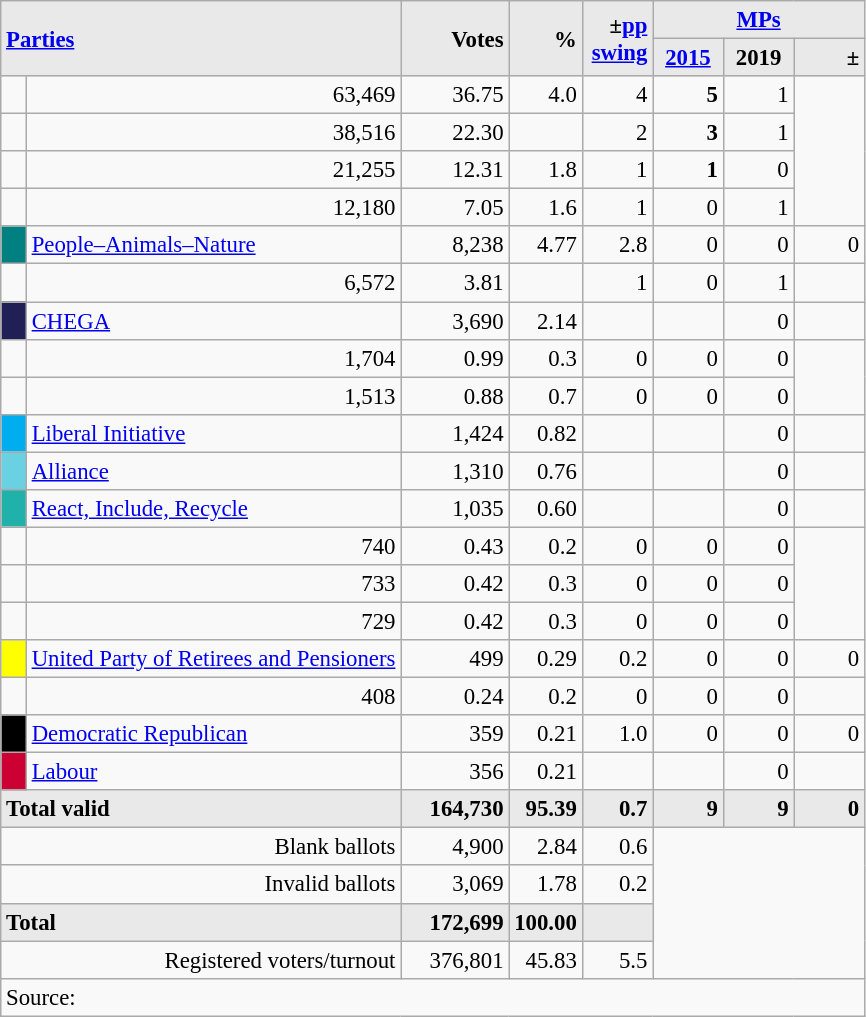<table class="wikitable" style="text-align:right; font-size:95%;">
<tr>
<th rowspan="2" colspan="2" style="background:#e9e9e9; text-align:left;" alignleft><a href='#'>Parties</a></th>
<th rowspan="2" style="background:#e9e9e9; text-align:right;">Votes</th>
<th rowspan="2" style="background:#e9e9e9; text-align:right;">%</th>
<th rowspan="2" style="background:#e9e9e9; text-align:right;">±<a href='#'>pp</a> <a href='#'>swing</a></th>
<th colspan="3" style="background:#e9e9e9; text-align:center;"><a href='#'>MPs</a></th>
</tr>
<tr style="background-color:#E9E9E9">
<th style="background-color:#E9E9E9;text-align:center;"><a href='#'>2015</a></th>
<th style="background-color:#E9E9E9;text-align:center;">2019</th>
<th style="background:#e9e9e9; text-align:right;">±</th>
</tr>
<tr>
<td></td>
<td>63,469</td>
<td>36.75</td>
<td>4.0</td>
<td>4</td>
<td><strong>5</strong></td>
<td>1</td>
</tr>
<tr>
<td></td>
<td>38,516</td>
<td>22.30</td>
<td></td>
<td>2</td>
<td><strong>3</strong></td>
<td>1</td>
</tr>
<tr>
<td></td>
<td>21,255</td>
<td>12.31</td>
<td>1.8</td>
<td>1</td>
<td><strong>1</strong></td>
<td>0</td>
</tr>
<tr>
<td></td>
<td>12,180</td>
<td>7.05</td>
<td>1.6</td>
<td>1</td>
<td>0</td>
<td>1</td>
</tr>
<tr>
<td style="width: 10px" bgcolor="teal" align="center"></td>
<td align="left"><a href='#'>People–Animals–Nature</a></td>
<td>8,238</td>
<td>4.77</td>
<td>2.8</td>
<td>0</td>
<td>0</td>
<td>0</td>
</tr>
<tr>
<td></td>
<td>6,572</td>
<td>3.81</td>
<td></td>
<td>1</td>
<td>0</td>
<td>1</td>
</tr>
<tr>
<td style="width: 10px" bgcolor="#202056" align="center"></td>
<td align="left"><a href='#'>CHEGA</a></td>
<td>3,690</td>
<td>2.14</td>
<td></td>
<td></td>
<td>0</td>
<td></td>
</tr>
<tr>
<td></td>
<td>1,704</td>
<td>0.99</td>
<td>0.3</td>
<td>0</td>
<td>0</td>
<td>0</td>
</tr>
<tr>
<td></td>
<td>1,513</td>
<td>0.88</td>
<td>0.7</td>
<td>0</td>
<td>0</td>
<td>0</td>
</tr>
<tr>
<td style="width: 10px" bgcolor="#00ADEF" align="center"></td>
<td align="left"><a href='#'>Liberal Initiative</a></td>
<td>1,424</td>
<td>0.82</td>
<td></td>
<td></td>
<td>0</td>
<td></td>
</tr>
<tr>
<td style="width: 10px" bgcolor="#6AD1E3" align="center"></td>
<td align="left"><a href='#'>Alliance</a></td>
<td>1,310</td>
<td>0.76</td>
<td></td>
<td></td>
<td>0</td>
<td></td>
</tr>
<tr>
<td style="width: 10px" bgcolor=LightSeaGreen align="center"></td>
<td align=left><a href='#'>React, Include, Recycle</a></td>
<td>1,035</td>
<td>0.60</td>
<td></td>
<td></td>
<td>0</td>
<td></td>
</tr>
<tr>
<td></td>
<td>740</td>
<td>0.43</td>
<td>0.2</td>
<td>0</td>
<td>0</td>
<td>0</td>
</tr>
<tr>
<td></td>
<td>733</td>
<td>0.42</td>
<td>0.3</td>
<td>0</td>
<td>0</td>
<td>0</td>
</tr>
<tr>
<td></td>
<td>729</td>
<td>0.42</td>
<td>0.3</td>
<td>0</td>
<td>0</td>
<td>0</td>
</tr>
<tr>
<td style="width: 10px" bgcolor=yellow align="center"></td>
<td align=left><a href='#'>United Party of Retirees and Pensioners</a></td>
<td>499</td>
<td>0.29</td>
<td>0.2</td>
<td>0</td>
<td>0</td>
<td>0</td>
</tr>
<tr>
<td></td>
<td>408</td>
<td>0.24</td>
<td>0.2</td>
<td>0</td>
<td>0</td>
<td>0</td>
</tr>
<tr>
<td style="width: 10px" bgcolor=black align="center"></td>
<td align=left><a href='#'>Democratic Republican</a></td>
<td>359</td>
<td>0.21</td>
<td>1.0</td>
<td>0</td>
<td>0</td>
<td>0</td>
</tr>
<tr>
<td style="width: 10px" bgcolor=#CC0033 align="center"></td>
<td align=left><a href='#'>Labour</a></td>
<td>356</td>
<td>0.21</td>
<td></td>
<td></td>
<td>0</td>
<td></td>
</tr>
<tr>
<td colspan=2 align=left style="background-color:#E9E9E9"><strong>Total valid</strong></td>
<td width="65" align="right" style="background-color:#E9E9E9"><strong>164,730</strong></td>
<td width="40" align="right" style="background-color:#E9E9E9"><strong>95.39</strong></td>
<td width="40" align="right" style="background-color:#E9E9E9"><strong>0.7</strong></td>
<td width="40" align="right" style="background-color:#E9E9E9"><strong>9</strong></td>
<td width="40" align="right" style="background-color:#E9E9E9"><strong>9</strong></td>
<td width="40" align="right" style="background-color:#E9E9E9"><strong>0</strong></td>
</tr>
<tr>
<td colspan=2>Blank ballots</td>
<td>4,900</td>
<td>2.84</td>
<td>0.6</td>
<td colspan=4 rowspan=4></td>
</tr>
<tr>
<td colspan=2>Invalid ballots</td>
<td>3,069</td>
<td>1.78</td>
<td>0.2</td>
</tr>
<tr>
<td colspan=2 width="259" align=left style="background-color:#E9E9E9"><strong>Total</strong></td>
<td width="50" align="right" style="background-color:#E9E9E9"><strong>172,699</strong></td>
<td width="40" align="right" style="background-color:#E9E9E9"><strong>100.00</strong></td>
<td width="40" align="right" style="background-color:#E9E9E9"></td>
</tr>
<tr>
<td colspan=2>Registered voters/turnout</td>
<td>376,801</td>
<td>45.83</td>
<td>5.5</td>
</tr>
<tr>
<td colspan=11 align=left>Source: </td>
</tr>
</table>
